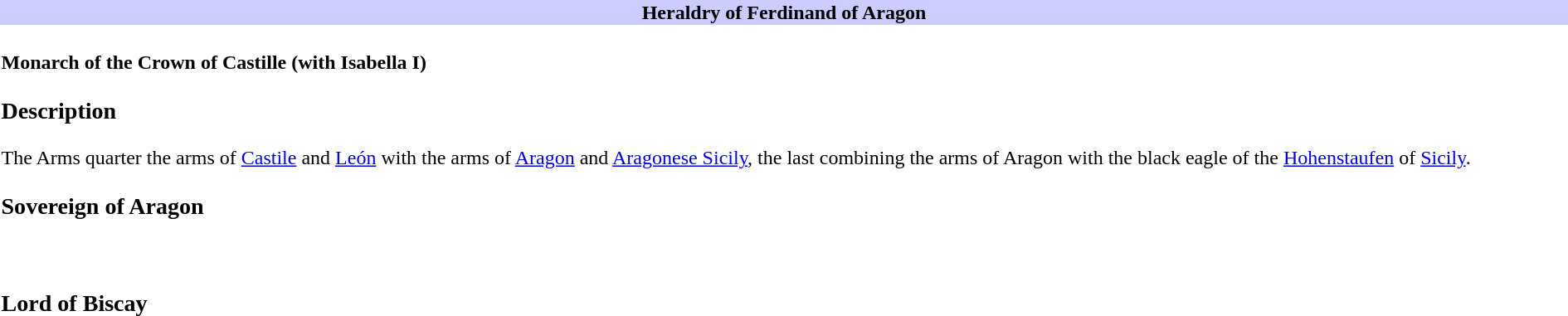<table class="toccolours collapsible collapsed" width=100% align="center">
<tr>
<th style="background:#ccccff;">Heraldry of Ferdinand of Aragon</th>
</tr>
<tr>
<td><br><strong>Monarch of the Crown of Castille (with Isabella I)</strong><br><h3>Description</h3>The Arms quarter the arms of <a href='#'>Castile</a> and <a href='#'>León</a> with the arms of <a href='#'>Aragon</a> and <a href='#'>Aragonese Sicily</a>, the last combining the arms of Aragon with the black eagle of the <a href='#'>Hohenstaufen</a> of <a href='#'>Sicily</a>.<h3>Sovereign of Aragon</h3><br><h3>Lord of Biscay</h3></td>
</tr>
<tr>
</tr>
</table>
